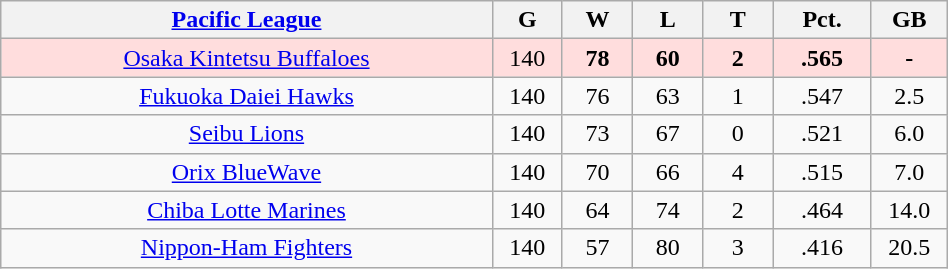<table class="wikitable"  style="width:50%; text-align:center;">
<tr>
<th style="width:35%;"><a href='#'>Pacific League</a></th>
<th style="width:5%;">G</th>
<th style="width:5%;">W</th>
<th style="width:5%;">L</th>
<th style="width:5%;">T</th>
<th style="width:7%;">Pct.</th>
<th style="width:5%;">GB</th>
</tr>
<tr style="background:#fdd;">
<td><a href='#'>Osaka Kintetsu Buffaloes</a></td>
<td>140</td>
<td><strong>78</strong></td>
<td><strong>60</strong></td>
<td><strong>2</strong></td>
<td><strong>.565</strong></td>
<td><strong>-</strong></td>
</tr>
<tr>
<td><a href='#'>Fukuoka Daiei Hawks</a></td>
<td>140</td>
<td>76</td>
<td>63</td>
<td>1</td>
<td>.547</td>
<td>2.5</td>
</tr>
<tr>
<td><a href='#'>Seibu Lions</a></td>
<td>140</td>
<td>73</td>
<td>67</td>
<td>0</td>
<td>.521</td>
<td>6.0</td>
</tr>
<tr>
<td><a href='#'>Orix BlueWave</a></td>
<td>140</td>
<td>70</td>
<td>66</td>
<td>4</td>
<td>.515</td>
<td>7.0</td>
</tr>
<tr>
<td><a href='#'>Chiba Lotte Marines</a></td>
<td>140</td>
<td>64</td>
<td>74</td>
<td>2</td>
<td>.464</td>
<td>14.0</td>
</tr>
<tr>
<td><a href='#'>Nippon-Ham Fighters</a></td>
<td>140</td>
<td>57</td>
<td>80</td>
<td>3</td>
<td>.416</td>
<td>20.5</td>
</tr>
</table>
